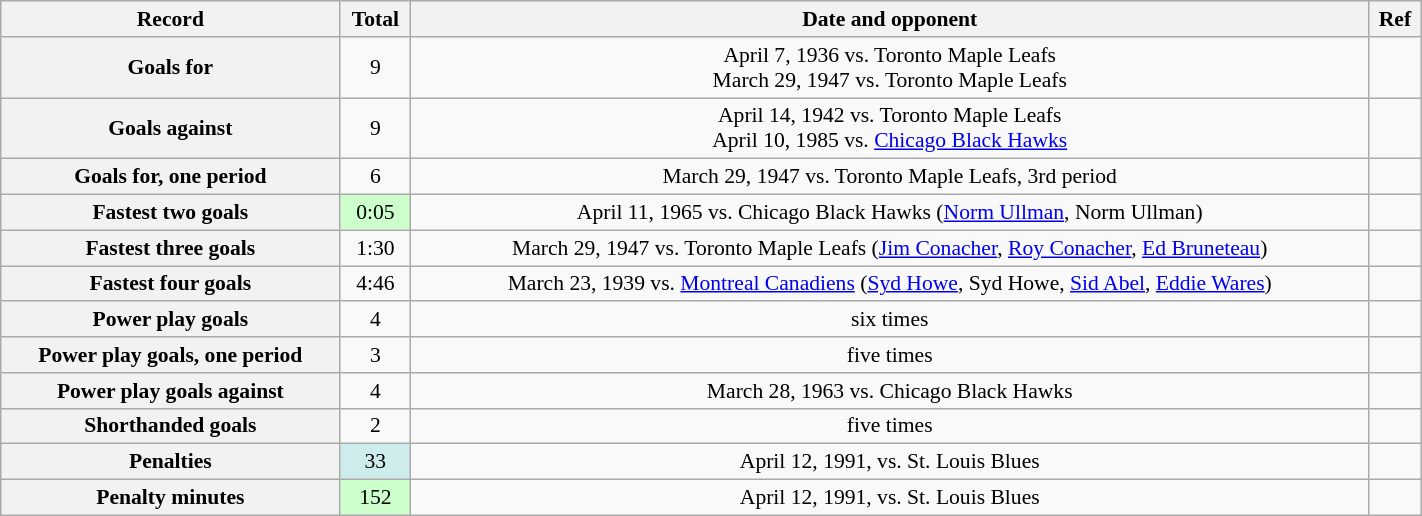<table class="wikitable" style="font-size: 90%; text-align: center;" width="75%">
<tr>
<th scope="col">Record</th>
<th scope="col">Total</th>
<th scope="col">Date and opponent</th>
<th scope="col">Ref</th>
</tr>
<tr>
<th scope="row">Goals for</th>
<td>9</td>
<td>April 7, 1936 vs. Toronto Maple Leafs<br>March 29, 1947 vs. Toronto Maple Leafs</td>
<td></td>
</tr>
<tr>
<th scope="row">Goals against</th>
<td>9</td>
<td>April 14, 1942 vs. Toronto Maple Leafs<br>April 10, 1985 vs. <a href='#'>Chicago Black Hawks</a></td>
<td></td>
</tr>
<tr>
<th scope="row">Goals for, one period</th>
<td>6</td>
<td>March 29, 1947 vs. Toronto Maple Leafs, 3rd period</td>
<td></td>
</tr>
<tr>
<th scope="row">Fastest two goals</th>
<td style="background: #CCFFCC;">0:05</td>
<td>April 11, 1965 vs. Chicago Black Hawks (<a href='#'>Norm Ullman</a>, Norm Ullman)</td>
<td></td>
</tr>
<tr>
<th scope="row">Fastest three goals</th>
<td>1:30</td>
<td>March 29, 1947 vs. Toronto Maple Leafs (<a href='#'>Jim Conacher</a>, <a href='#'>Roy Conacher</a>, <a href='#'>Ed Bruneteau</a>)</td>
<td></td>
</tr>
<tr>
<th scope="row">Fastest four goals</th>
<td>4:46</td>
<td>March 23, 1939 vs. <a href='#'>Montreal Canadiens</a> (<a href='#'>Syd Howe</a>, Syd Howe, <a href='#'>Sid Abel</a>, <a href='#'>Eddie Wares</a>)</td>
<td></td>
</tr>
<tr>
<th scope="row">Power play goals</th>
<td>4</td>
<td>six times</td>
<td></td>
</tr>
<tr>
<th scope="row">Power play goals, one period</th>
<td>3</td>
<td>five times</td>
<td></td>
</tr>
<tr>
<th scope="row">Power play goals against</th>
<td>4</td>
<td>March 28, 1963 vs. Chicago Black Hawks</td>
<td></td>
</tr>
<tr>
<th scope="row">Shorthanded goals</th>
<td>2</td>
<td>five times</td>
<td></td>
</tr>
<tr>
<th scope="row">Penalties</th>
<td style="background:#CFECEC">33</td>
<td>April 12, 1991, vs. St. Louis Blues</td>
<td></td>
</tr>
<tr>
<th scope="row">Penalty minutes</th>
<td style="background: #CCFFCC;">152</td>
<td>April 12, 1991, vs. St. Louis Blues</td>
<td></td>
</tr>
</table>
